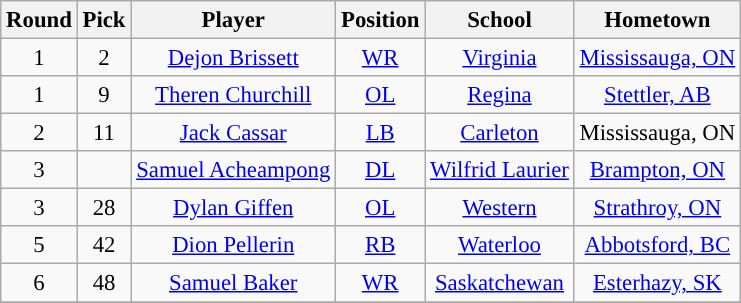<table class="wikitable" style="font-size: 95%;">
<tr>
<th scope="col">Round</th>
<th scope="col">Pick</th>
<th scope="col">Player</th>
<th scope="col">Position</th>
<th scope="col">School</th>
<th scope="col">Hometown</th>
</tr>
<tr align="center">
<td align=center>1</td>
<td>2</td>
<td><a href='#'>Dejon Brissett</a></td>
<td><a href='#'>WR</a></td>
<td><a href='#'>Virginia</a></td>
<td><a href='#'>Mississauga, ON</a></td>
</tr>
<tr align="center">
<td align=center>1</td>
<td>9</td>
<td><a href='#'>Theren Churchill</a></td>
<td><a href='#'>OL</a></td>
<td><a href='#'>Regina</a></td>
<td><a href='#'>Stettler, AB</a></td>
</tr>
<tr align="center">
<td align=center>2</td>
<td>11</td>
<td><a href='#'>Jack Cassar</a></td>
<td><a href='#'>LB</a></td>
<td><a href='#'>Carleton</a></td>
<td>Mississauga, ON</td>
</tr>
<tr align="center">
<td align=center>3</td>
<td></td>
<td><a href='#'>Samuel Acheampong</a></td>
<td><a href='#'>DL</a></td>
<td><a href='#'>Wilfrid Laurier</a></td>
<td><a href='#'>Brampton, ON</a></td>
</tr>
<tr align="center">
<td align=center>3</td>
<td>28</td>
<td><a href='#'>Dylan Giffen</a></td>
<td><a href='#'>OL</a></td>
<td><a href='#'>Western</a></td>
<td><a href='#'>Strathroy, ON</a></td>
</tr>
<tr align="center">
<td align=center>5</td>
<td>42</td>
<td><a href='#'>Dion Pellerin</a></td>
<td><a href='#'>RB</a></td>
<td><a href='#'>Waterloo</a></td>
<td><a href='#'>Abbotsford, BC</a></td>
</tr>
<tr align="center">
<td align=center>6</td>
<td>48</td>
<td><a href='#'>Samuel Baker</a></td>
<td><a href='#'>WR</a></td>
<td><a href='#'>Saskatchewan</a></td>
<td><a href='#'>Esterhazy, SK</a></td>
</tr>
<tr>
</tr>
</table>
